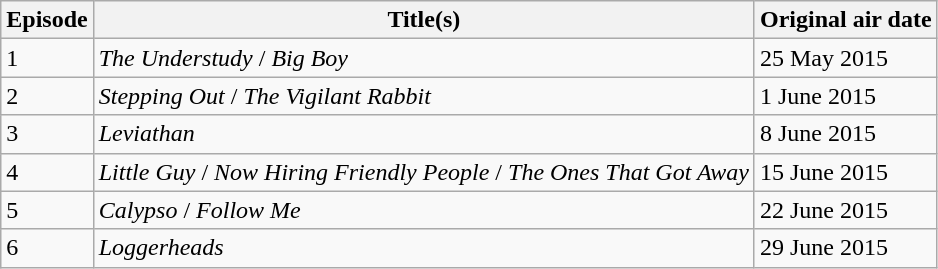<table class="wikitable">
<tr>
<th>Episode</th>
<th>Title(s)</th>
<th>Original air date</th>
</tr>
<tr>
<td>1</td>
<td><em>The Understudy</em> / <em>Big Boy</em></td>
<td>25 May 2015</td>
</tr>
<tr>
<td>2</td>
<td><em>Stepping Out</em> / <em>The Vigilant Rabbit</em></td>
<td>1 June 2015</td>
</tr>
<tr>
<td>3</td>
<td><em>Leviathan</em></td>
<td>8 June 2015</td>
</tr>
<tr>
<td>4</td>
<td><em>Little Guy</em> / <em>Now Hiring Friendly People</em> / <em>The Ones That Got Away</em></td>
<td>15 June 2015</td>
</tr>
<tr>
<td>5</td>
<td><em>Calypso</em> / <em>Follow Me</em></td>
<td>22 June 2015</td>
</tr>
<tr>
<td>6</td>
<td><em>Loggerheads</em></td>
<td>29 June 2015</td>
</tr>
</table>
